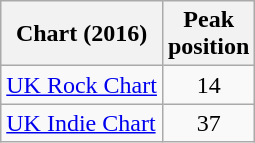<table class="wikitable">
<tr>
<th>Chart (2016)</th>
<th>Peak<br>position</th>
</tr>
<tr>
<td><a href='#'>UK Rock Chart</a></td>
<td align="center">14</td>
</tr>
<tr>
<td><a href='#'>UK Indie Chart</a></td>
<td align="center">37</td>
</tr>
</table>
